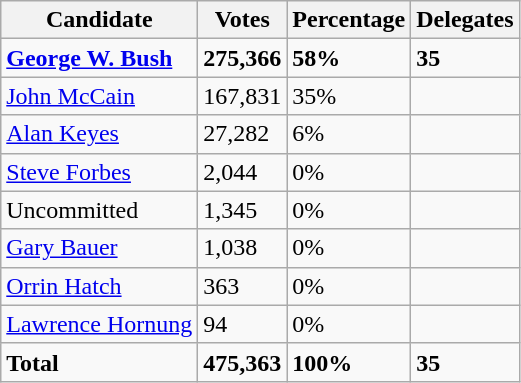<table class="wikitable">
<tr>
<th>Candidate</th>
<th>Votes</th>
<th>Percentage</th>
<th>Delegates</th>
</tr>
<tr>
<td><strong><a href='#'>George W. Bush</a></strong></td>
<td><strong>275,366 </strong></td>
<td><strong>58%	</strong></td>
<td><strong>35</strong></td>
</tr>
<tr>
<td><a href='#'>John McCain</a></td>
<td>167,831</td>
<td>35%</td>
<td></td>
</tr>
<tr>
<td><a href='#'>Alan Keyes</a></td>
<td>27,282</td>
<td>6%</td>
<td></td>
</tr>
<tr>
<td><a href='#'>Steve Forbes</a></td>
<td>2,044</td>
<td>0%</td>
<td></td>
</tr>
<tr>
<td>Uncommitted</td>
<td>1,345</td>
<td>0%</td>
<td></td>
</tr>
<tr>
<td><a href='#'>Gary Bauer</a></td>
<td>1,038</td>
<td>0%</td>
<td></td>
</tr>
<tr>
<td><a href='#'>Orrin Hatch</a></td>
<td>363</td>
<td>0%</td>
<td></td>
</tr>
<tr>
<td><a href='#'>Lawrence Hornung</a></td>
<td>94</td>
<td>0%</td>
<td></td>
</tr>
<tr>
<td><strong>Total</strong></td>
<td><strong>475,363</strong></td>
<td><strong>100%</strong></td>
<td><strong>35</strong></td>
</tr>
</table>
